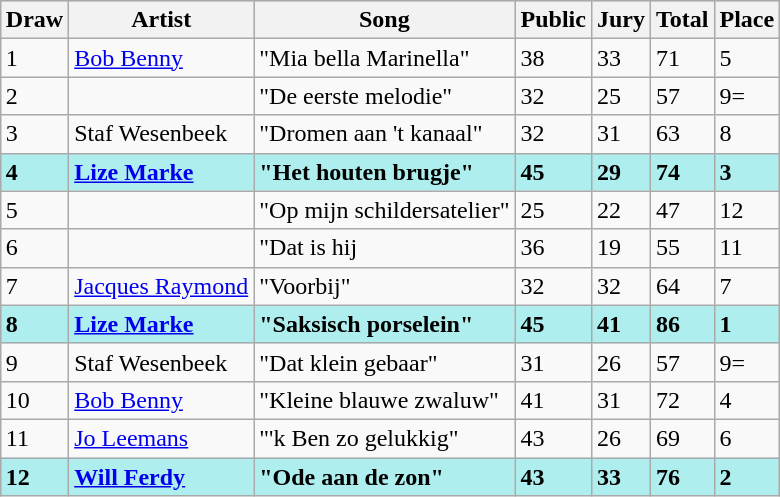<table class="sortable wikitable" style="margin: 1em auto 1em auto">
<tr bgcolor="#CCCCCC">
<th>Draw</th>
<th>Artist</th>
<th>Song</th>
<th>Public</th>
<th>Jury</th>
<th>Total</th>
<th>Place</th>
</tr>
<tr>
<td>1</td>
<td><a href='#'>Bob Benny</a></td>
<td>"Mia bella Marinella"</td>
<td>38</td>
<td>33</td>
<td>71</td>
<td>5</td>
</tr>
<tr>
<td>2</td>
<td></td>
<td>"De eerste melodie"</td>
<td>32</td>
<td>25</td>
<td>57</td>
<td>9=</td>
</tr>
<tr>
<td>3</td>
<td>Staf Wesenbeek</td>
<td>"Dromen aan 't kanaal"</td>
<td>32</td>
<td>31</td>
<td>63</td>
<td>8</td>
</tr>
<tr style="background:paleturquoise;font-weight:bold;">
<td>4</td>
<td><a href='#'>Lize Marke</a></td>
<td>"Het houten brugje"</td>
<td>45</td>
<td>29</td>
<td>74</td>
<td>3</td>
</tr>
<tr>
<td>5</td>
<td></td>
<td>"Op mijn schildersatelier"</td>
<td>25</td>
<td>22</td>
<td>47</td>
<td>12</td>
</tr>
<tr>
<td>6</td>
<td></td>
<td>"Dat is hij</td>
<td>36</td>
<td>19</td>
<td>55</td>
<td>11</td>
</tr>
<tr>
<td>7</td>
<td><a href='#'>Jacques Raymond</a></td>
<td>"Voorbij"</td>
<td>32</td>
<td>32</td>
<td>64</td>
<td>7</td>
</tr>
<tr style="background:paleturquoise;font-weight:bold;">
<td>8</td>
<td><a href='#'>Lize Marke</a></td>
<td>"Saksisch porselein"</td>
<td>45</td>
<td>41</td>
<td>86</td>
<td>1</td>
</tr>
<tr>
<td>9</td>
<td>Staf Wesenbeek</td>
<td>"Dat klein gebaar"</td>
<td>31</td>
<td>26</td>
<td>57</td>
<td>9=</td>
</tr>
<tr>
<td>10</td>
<td><a href='#'>Bob Benny</a></td>
<td>"Kleine blauwe zwaluw"</td>
<td>41</td>
<td>31</td>
<td>72</td>
<td>4</td>
</tr>
<tr>
<td>11</td>
<td><a href='#'>Jo Leemans</a></td>
<td>"'k Ben zo gelukkig"</td>
<td>43</td>
<td>26</td>
<td>69</td>
<td>6</td>
</tr>
<tr style="background:paleturquoise;font-weight:bold;">
<td>12</td>
<td><a href='#'>Will Ferdy</a></td>
<td>"Ode aan de zon"</td>
<td>43</td>
<td>33</td>
<td>76</td>
<td>2</td>
</tr>
</table>
